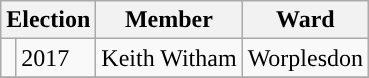<table class="wikitable">
<tr>
<th colspan="2">Election</th>
<th>Member</th>
<th>Ward</th>
</tr>
<tr>
<td style="background-color: "></td>
<td>2017</td>
<td>Keith Witham</td>
<td>Worplesdon</td>
</tr>
<tr>
</tr>
</table>
